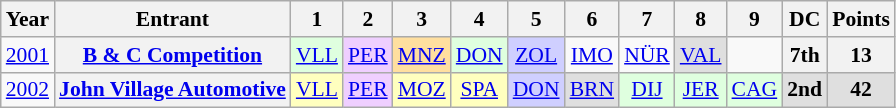<table class="wikitable" style="text-align:center; font-size:90%">
<tr>
<th>Year</th>
<th>Entrant</th>
<th>1</th>
<th>2</th>
<th>3</th>
<th>4</th>
<th>5</th>
<th>6</th>
<th>7</th>
<th>8</th>
<th>9</th>
<th>DC</th>
<th>Points</th>
</tr>
<tr>
<td><a href='#'>2001</a></td>
<th><a href='#'>B & C Competition</a></th>
<td style="background:#DFFFDF;"><a href='#'>VLL</a><br></td>
<td style="background:#EFCFFF;"><a href='#'>PER</a><br></td>
<td style="background:#FFDF9F;"><a href='#'>MNZ</a><br></td>
<td style="background:#DFFFDF;"><a href='#'>DON</a><br></td>
<td style="background:#CFCFFF;"><a href='#'>ZOL</a><br></td>
<td><a href='#'>IMO</a></td>
<td><a href='#'>NÜR</a></td>
<td style="background:#DFDFDF;"><a href='#'>VAL</a><br></td>
<td></td>
<th>7th</th>
<th>13</th>
</tr>
<tr>
<td><a href='#'>2002</a></td>
<th><a href='#'>John Village Automotive</a></th>
<td style="background:#FFFFBF;"><a href='#'>VLL</a><br></td>
<td style="background:#EFCFFF;"><a href='#'>PER</a><br></td>
<td style="background:#FFFFBF;"><a href='#'>MOZ</a><br></td>
<td style="background:#FFFFBF;"><a href='#'>SPA</a><br></td>
<td style="background:#CFCFFF;"><a href='#'>DON</a><br></td>
<td style="background:#DFDFDF;"><a href='#'>BRN</a><br></td>
<td style="background:#DFFFDF;"><a href='#'>DIJ</a><br></td>
<td style="background:#DFFFDF;"><a href='#'>JER</a><br></td>
<td style="background:#DFFFDF;"><a href='#'>CAG</a><br></td>
<td style="background:#DFDFDF;"><strong>2nd</strong></td>
<td style="background:#DFDFDF;"><strong>42</strong></td>
</tr>
</table>
